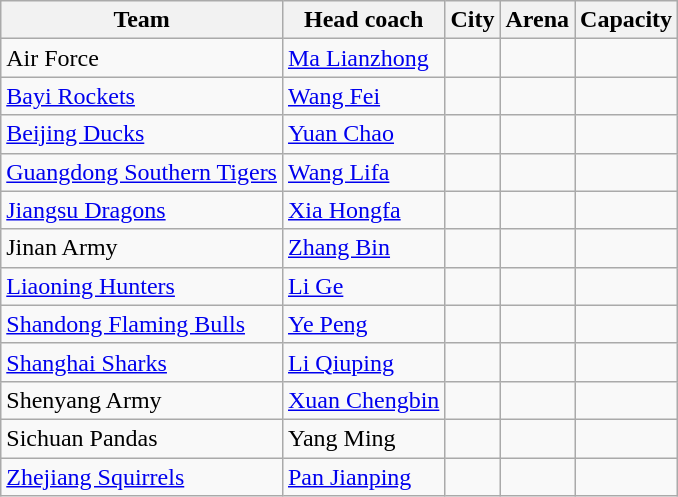<table class="wikitable sortable">
<tr>
<th>Team</th>
<th>Head coach</th>
<th>City</th>
<th>Arena</th>
<th>Capacity</th>
</tr>
<tr>
<td>Air Force</td>
<td> <a href='#'>Ma Lianzhong</a></td>
<td></td>
<td></td>
<td></td>
</tr>
<tr>
<td><a href='#'>Bayi Rockets</a></td>
<td> <a href='#'>Wang Fei</a></td>
<td></td>
<td></td>
<td></td>
</tr>
<tr>
<td><a href='#'>Beijing Ducks</a></td>
<td> <a href='#'>Yuan Chao</a></td>
<td></td>
<td></td>
<td></td>
</tr>
<tr>
<td><a href='#'>Guangdong Southern Tigers</a></td>
<td> <a href='#'>Wang Lifa</a></td>
<td></td>
<td></td>
<td></td>
</tr>
<tr>
<td><a href='#'>Jiangsu Dragons</a></td>
<td> <a href='#'>Xia Hongfa</a></td>
<td></td>
<td></td>
<td></td>
</tr>
<tr>
<td>Jinan Army</td>
<td> <a href='#'>Zhang Bin</a></td>
<td></td>
<td></td>
<td></td>
</tr>
<tr>
<td><a href='#'>Liaoning Hunters</a></td>
<td> <a href='#'>Li Ge</a></td>
<td></td>
<td></td>
<td></td>
</tr>
<tr>
<td><a href='#'>Shandong Flaming Bulls</a></td>
<td> <a href='#'>Ye Peng</a></td>
<td></td>
<td></td>
<td></td>
</tr>
<tr>
<td><a href='#'>Shanghai Sharks</a></td>
<td> <a href='#'>Li Qiuping</a></td>
<td></td>
<td></td>
<td></td>
</tr>
<tr>
<td>Shenyang Army</td>
<td> <a href='#'>Xuan Chengbin</a></td>
<td></td>
<td></td>
<td></td>
</tr>
<tr>
<td>Sichuan Pandas</td>
<td> Yang Ming</td>
<td></td>
<td></td>
<td></td>
</tr>
<tr>
<td><a href='#'>Zhejiang Squirrels</a></td>
<td> <a href='#'>Pan Jianping</a></td>
<td></td>
<td></td>
<td></td>
</tr>
</table>
